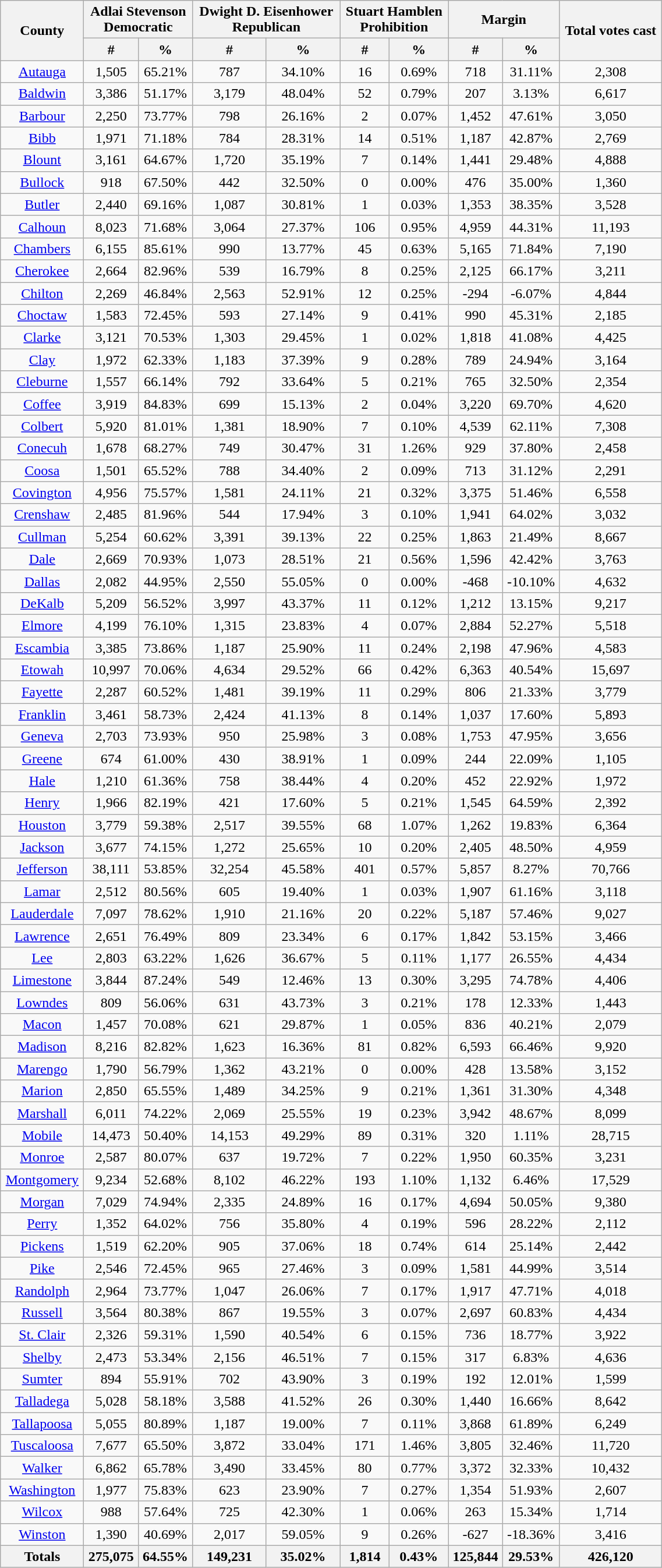<table width="60%" class="wikitable sortable">
<tr>
<th rowspan="2">County</th>
<th colspan="2">Adlai Stevenson<br>Democratic</th>
<th colspan="2">Dwight D. Eisenhower<br>Republican</th>
<th colspan="2">Stuart Hamblen<br>Prohibition</th>
<th colspan="2">Margin</th>
<th rowspan="2">Total votes cast</th>
</tr>
<tr>
<th style="text-align:center;" data-sort-type="number">#</th>
<th style="text-align:center;" data-sort-type="number">%</th>
<th style="text-align:center;" data-sort-type="number">#</th>
<th style="text-align:center;" data-sort-type="number">%</th>
<th style="text-align:center;" data-sort-type="number">#</th>
<th style="text-align:center;" data-sort-type="number">%</th>
<th style="text-align:center;" data-sort-type="number">#</th>
<th style="text-align:center;" data-sort-type="number">%</th>
</tr>
<tr style="text-align:center;">
<td><a href='#'>Autauga</a></td>
<td>1,505</td>
<td>65.21%</td>
<td>787</td>
<td>34.10%</td>
<td>16</td>
<td>0.69%</td>
<td>718</td>
<td>31.11%</td>
<td>2,308</td>
</tr>
<tr style="text-align:center;">
<td><a href='#'>Baldwin</a></td>
<td>3,386</td>
<td>51.17%</td>
<td>3,179</td>
<td>48.04%</td>
<td>52</td>
<td>0.79%</td>
<td>207</td>
<td>3.13%</td>
<td>6,617</td>
</tr>
<tr style="text-align:center;">
<td><a href='#'>Barbour</a></td>
<td>2,250</td>
<td>73.77%</td>
<td>798</td>
<td>26.16%</td>
<td>2</td>
<td>0.07%</td>
<td>1,452</td>
<td>47.61%</td>
<td>3,050</td>
</tr>
<tr style="text-align:center;">
<td><a href='#'>Bibb</a></td>
<td>1,971</td>
<td>71.18%</td>
<td>784</td>
<td>28.31%</td>
<td>14</td>
<td>0.51%</td>
<td>1,187</td>
<td>42.87%</td>
<td>2,769</td>
</tr>
<tr style="text-align:center;">
<td><a href='#'>Blount</a></td>
<td>3,161</td>
<td>64.67%</td>
<td>1,720</td>
<td>35.19%</td>
<td>7</td>
<td>0.14%</td>
<td>1,441</td>
<td>29.48%</td>
<td>4,888</td>
</tr>
<tr style="text-align:center;">
<td><a href='#'>Bullock</a></td>
<td>918</td>
<td>67.50%</td>
<td>442</td>
<td>32.50%</td>
<td>0</td>
<td>0.00%</td>
<td>476</td>
<td>35.00%</td>
<td>1,360</td>
</tr>
<tr style="text-align:center;">
<td><a href='#'>Butler</a></td>
<td>2,440</td>
<td>69.16%</td>
<td>1,087</td>
<td>30.81%</td>
<td>1</td>
<td>0.03%</td>
<td>1,353</td>
<td>38.35%</td>
<td>3,528</td>
</tr>
<tr style="text-align:center;">
<td><a href='#'>Calhoun</a></td>
<td>8,023</td>
<td>71.68%</td>
<td>3,064</td>
<td>27.37%</td>
<td>106</td>
<td>0.95%</td>
<td>4,959</td>
<td>44.31%</td>
<td>11,193</td>
</tr>
<tr style="text-align:center;">
<td><a href='#'>Chambers</a></td>
<td>6,155</td>
<td>85.61%</td>
<td>990</td>
<td>13.77%</td>
<td>45</td>
<td>0.63%</td>
<td>5,165</td>
<td>71.84%</td>
<td>7,190</td>
</tr>
<tr style="text-align:center;">
<td><a href='#'>Cherokee</a></td>
<td>2,664</td>
<td>82.96%</td>
<td>539</td>
<td>16.79%</td>
<td>8</td>
<td>0.25%</td>
<td>2,125</td>
<td>66.17%</td>
<td>3,211</td>
</tr>
<tr style="text-align:center;">
<td><a href='#'>Chilton</a></td>
<td>2,269</td>
<td>46.84%</td>
<td>2,563</td>
<td>52.91%</td>
<td>12</td>
<td>0.25%</td>
<td>-294</td>
<td>-6.07%</td>
<td>4,844</td>
</tr>
<tr style="text-align:center;">
<td><a href='#'>Choctaw</a></td>
<td>1,583</td>
<td>72.45%</td>
<td>593</td>
<td>27.14%</td>
<td>9</td>
<td>0.41%</td>
<td>990</td>
<td>45.31%</td>
<td>2,185</td>
</tr>
<tr style="text-align:center;">
<td><a href='#'>Clarke</a></td>
<td>3,121</td>
<td>70.53%</td>
<td>1,303</td>
<td>29.45%</td>
<td>1</td>
<td>0.02%</td>
<td>1,818</td>
<td>41.08%</td>
<td>4,425</td>
</tr>
<tr style="text-align:center;">
<td><a href='#'>Clay</a></td>
<td>1,972</td>
<td>62.33%</td>
<td>1,183</td>
<td>37.39%</td>
<td>9</td>
<td>0.28%</td>
<td>789</td>
<td>24.94%</td>
<td>3,164</td>
</tr>
<tr style="text-align:center;">
<td><a href='#'>Cleburne</a></td>
<td>1,557</td>
<td>66.14%</td>
<td>792</td>
<td>33.64%</td>
<td>5</td>
<td>0.21%</td>
<td>765</td>
<td>32.50%</td>
<td>2,354</td>
</tr>
<tr style="text-align:center;">
<td><a href='#'>Coffee</a></td>
<td>3,919</td>
<td>84.83%</td>
<td>699</td>
<td>15.13%</td>
<td>2</td>
<td>0.04%</td>
<td>3,220</td>
<td>69.70%</td>
<td>4,620</td>
</tr>
<tr style="text-align:center;">
<td><a href='#'>Colbert</a></td>
<td>5,920</td>
<td>81.01%</td>
<td>1,381</td>
<td>18.90%</td>
<td>7</td>
<td>0.10%</td>
<td>4,539</td>
<td>62.11%</td>
<td>7,308</td>
</tr>
<tr style="text-align:center;">
<td><a href='#'>Conecuh</a></td>
<td>1,678</td>
<td>68.27%</td>
<td>749</td>
<td>30.47%</td>
<td>31</td>
<td>1.26%</td>
<td>929</td>
<td>37.80%</td>
<td>2,458</td>
</tr>
<tr style="text-align:center;">
<td><a href='#'>Coosa</a></td>
<td>1,501</td>
<td>65.52%</td>
<td>788</td>
<td>34.40%</td>
<td>2</td>
<td>0.09%</td>
<td>713</td>
<td>31.12%</td>
<td>2,291</td>
</tr>
<tr style="text-align:center;">
<td><a href='#'>Covington</a></td>
<td>4,956</td>
<td>75.57%</td>
<td>1,581</td>
<td>24.11%</td>
<td>21</td>
<td>0.32%</td>
<td>3,375</td>
<td>51.46%</td>
<td>6,558</td>
</tr>
<tr style="text-align:center;">
<td><a href='#'>Crenshaw</a></td>
<td>2,485</td>
<td>81.96%</td>
<td>544</td>
<td>17.94%</td>
<td>3</td>
<td>0.10%</td>
<td>1,941</td>
<td>64.02%</td>
<td>3,032</td>
</tr>
<tr style="text-align:center;">
<td><a href='#'>Cullman</a></td>
<td>5,254</td>
<td>60.62%</td>
<td>3,391</td>
<td>39.13%</td>
<td>22</td>
<td>0.25%</td>
<td>1,863</td>
<td>21.49%</td>
<td>8,667</td>
</tr>
<tr style="text-align:center;">
<td><a href='#'>Dale</a></td>
<td>2,669</td>
<td>70.93%</td>
<td>1,073</td>
<td>28.51%</td>
<td>21</td>
<td>0.56%</td>
<td>1,596</td>
<td>42.42%</td>
<td>3,763</td>
</tr>
<tr style="text-align:center;">
<td><a href='#'>Dallas</a></td>
<td>2,082</td>
<td>44.95%</td>
<td>2,550</td>
<td>55.05%</td>
<td>0</td>
<td>0.00%</td>
<td>-468</td>
<td>-10.10%</td>
<td>4,632</td>
</tr>
<tr style="text-align:center;">
<td><a href='#'>DeKalb</a></td>
<td>5,209</td>
<td>56.52%</td>
<td>3,997</td>
<td>43.37%</td>
<td>11</td>
<td>0.12%</td>
<td>1,212</td>
<td>13.15%</td>
<td>9,217</td>
</tr>
<tr style="text-align:center;">
<td><a href='#'>Elmore</a></td>
<td>4,199</td>
<td>76.10%</td>
<td>1,315</td>
<td>23.83%</td>
<td>4</td>
<td>0.07%</td>
<td>2,884</td>
<td>52.27%</td>
<td>5,518</td>
</tr>
<tr style="text-align:center;">
<td><a href='#'>Escambia</a></td>
<td>3,385</td>
<td>73.86%</td>
<td>1,187</td>
<td>25.90%</td>
<td>11</td>
<td>0.24%</td>
<td>2,198</td>
<td>47.96%</td>
<td>4,583</td>
</tr>
<tr style="text-align:center;">
<td><a href='#'>Etowah</a></td>
<td>10,997</td>
<td>70.06%</td>
<td>4,634</td>
<td>29.52%</td>
<td>66</td>
<td>0.42%</td>
<td>6,363</td>
<td>40.54%</td>
<td>15,697</td>
</tr>
<tr style="text-align:center;">
<td><a href='#'>Fayette</a></td>
<td>2,287</td>
<td>60.52%</td>
<td>1,481</td>
<td>39.19%</td>
<td>11</td>
<td>0.29%</td>
<td>806</td>
<td>21.33%</td>
<td>3,779</td>
</tr>
<tr style="text-align:center;">
<td><a href='#'>Franklin</a></td>
<td>3,461</td>
<td>58.73%</td>
<td>2,424</td>
<td>41.13%</td>
<td>8</td>
<td>0.14%</td>
<td>1,037</td>
<td>17.60%</td>
<td>5,893</td>
</tr>
<tr style="text-align:center;">
<td><a href='#'>Geneva</a></td>
<td>2,703</td>
<td>73.93%</td>
<td>950</td>
<td>25.98%</td>
<td>3</td>
<td>0.08%</td>
<td>1,753</td>
<td>47.95%</td>
<td>3,656</td>
</tr>
<tr style="text-align:center;">
<td><a href='#'>Greene</a></td>
<td>674</td>
<td>61.00%</td>
<td>430</td>
<td>38.91%</td>
<td>1</td>
<td>0.09%</td>
<td>244</td>
<td>22.09%</td>
<td>1,105</td>
</tr>
<tr style="text-align:center;">
<td><a href='#'>Hale</a></td>
<td>1,210</td>
<td>61.36%</td>
<td>758</td>
<td>38.44%</td>
<td>4</td>
<td>0.20%</td>
<td>452</td>
<td>22.92%</td>
<td>1,972</td>
</tr>
<tr style="text-align:center;">
<td><a href='#'>Henry</a></td>
<td>1,966</td>
<td>82.19%</td>
<td>421</td>
<td>17.60%</td>
<td>5</td>
<td>0.21%</td>
<td>1,545</td>
<td>64.59%</td>
<td>2,392</td>
</tr>
<tr style="text-align:center;">
<td><a href='#'>Houston</a></td>
<td>3,779</td>
<td>59.38%</td>
<td>2,517</td>
<td>39.55%</td>
<td>68</td>
<td>1.07%</td>
<td>1,262</td>
<td>19.83%</td>
<td>6,364</td>
</tr>
<tr style="text-align:center;">
<td><a href='#'>Jackson</a></td>
<td>3,677</td>
<td>74.15%</td>
<td>1,272</td>
<td>25.65%</td>
<td>10</td>
<td>0.20%</td>
<td>2,405</td>
<td>48.50%</td>
<td>4,959</td>
</tr>
<tr style="text-align:center;">
<td><a href='#'>Jefferson</a></td>
<td>38,111</td>
<td>53.85%</td>
<td>32,254</td>
<td>45.58%</td>
<td>401</td>
<td>0.57%</td>
<td>5,857</td>
<td>8.27%</td>
<td>70,766</td>
</tr>
<tr style="text-align:center;">
<td><a href='#'>Lamar</a></td>
<td>2,512</td>
<td>80.56%</td>
<td>605</td>
<td>19.40%</td>
<td>1</td>
<td>0.03%</td>
<td>1,907</td>
<td>61.16%</td>
<td>3,118</td>
</tr>
<tr style="text-align:center;">
<td><a href='#'>Lauderdale</a></td>
<td>7,097</td>
<td>78.62%</td>
<td>1,910</td>
<td>21.16%</td>
<td>20</td>
<td>0.22%</td>
<td>5,187</td>
<td>57.46%</td>
<td>9,027</td>
</tr>
<tr style="text-align:center;">
<td><a href='#'>Lawrence</a></td>
<td>2,651</td>
<td>76.49%</td>
<td>809</td>
<td>23.34%</td>
<td>6</td>
<td>0.17%</td>
<td>1,842</td>
<td>53.15%</td>
<td>3,466</td>
</tr>
<tr style="text-align:center;">
<td><a href='#'>Lee</a></td>
<td>2,803</td>
<td>63.22%</td>
<td>1,626</td>
<td>36.67%</td>
<td>5</td>
<td>0.11%</td>
<td>1,177</td>
<td>26.55%</td>
<td>4,434</td>
</tr>
<tr style="text-align:center;">
<td><a href='#'>Limestone</a></td>
<td>3,844</td>
<td>87.24%</td>
<td>549</td>
<td>12.46%</td>
<td>13</td>
<td>0.30%</td>
<td>3,295</td>
<td>74.78%</td>
<td>4,406</td>
</tr>
<tr style="text-align:center;">
<td><a href='#'>Lowndes</a></td>
<td>809</td>
<td>56.06%</td>
<td>631</td>
<td>43.73%</td>
<td>3</td>
<td>0.21%</td>
<td>178</td>
<td>12.33%</td>
<td>1,443</td>
</tr>
<tr style="text-align:center;">
<td><a href='#'>Macon</a></td>
<td>1,457</td>
<td>70.08%</td>
<td>621</td>
<td>29.87%</td>
<td>1</td>
<td>0.05%</td>
<td>836</td>
<td>40.21%</td>
<td>2,079</td>
</tr>
<tr style="text-align:center;">
<td><a href='#'>Madison</a></td>
<td>8,216</td>
<td>82.82%</td>
<td>1,623</td>
<td>16.36%</td>
<td>81</td>
<td>0.82%</td>
<td>6,593</td>
<td>66.46%</td>
<td>9,920</td>
</tr>
<tr style="text-align:center;">
<td><a href='#'>Marengo</a></td>
<td>1,790</td>
<td>56.79%</td>
<td>1,362</td>
<td>43.21%</td>
<td>0</td>
<td>0.00%</td>
<td>428</td>
<td>13.58%</td>
<td>3,152</td>
</tr>
<tr style="text-align:center;">
<td><a href='#'>Marion</a></td>
<td>2,850</td>
<td>65.55%</td>
<td>1,489</td>
<td>34.25%</td>
<td>9</td>
<td>0.21%</td>
<td>1,361</td>
<td>31.30%</td>
<td>4,348</td>
</tr>
<tr style="text-align:center;">
<td><a href='#'>Marshall</a></td>
<td>6,011</td>
<td>74.22%</td>
<td>2,069</td>
<td>25.55%</td>
<td>19</td>
<td>0.23%</td>
<td>3,942</td>
<td>48.67%</td>
<td>8,099</td>
</tr>
<tr style="text-align:center;">
<td><a href='#'>Mobile</a></td>
<td>14,473</td>
<td>50.40%</td>
<td>14,153</td>
<td>49.29%</td>
<td>89</td>
<td>0.31%</td>
<td>320</td>
<td>1.11%</td>
<td>28,715</td>
</tr>
<tr style="text-align:center;">
<td><a href='#'>Monroe</a></td>
<td>2,587</td>
<td>80.07%</td>
<td>637</td>
<td>19.72%</td>
<td>7</td>
<td>0.22%</td>
<td>1,950</td>
<td>60.35%</td>
<td>3,231</td>
</tr>
<tr style="text-align:center;">
<td><a href='#'>Montgomery</a></td>
<td>9,234</td>
<td>52.68%</td>
<td>8,102</td>
<td>46.22%</td>
<td>193</td>
<td>1.10%</td>
<td>1,132</td>
<td>6.46%</td>
<td>17,529</td>
</tr>
<tr style="text-align:center;">
<td><a href='#'>Morgan</a></td>
<td>7,029</td>
<td>74.94%</td>
<td>2,335</td>
<td>24.89%</td>
<td>16</td>
<td>0.17%</td>
<td>4,694</td>
<td>50.05%</td>
<td>9,380</td>
</tr>
<tr style="text-align:center;">
<td><a href='#'>Perry</a></td>
<td>1,352</td>
<td>64.02%</td>
<td>756</td>
<td>35.80%</td>
<td>4</td>
<td>0.19%</td>
<td>596</td>
<td>28.22%</td>
<td>2,112</td>
</tr>
<tr style="text-align:center;">
<td><a href='#'>Pickens</a></td>
<td>1,519</td>
<td>62.20%</td>
<td>905</td>
<td>37.06%</td>
<td>18</td>
<td>0.74%</td>
<td>614</td>
<td>25.14%</td>
<td>2,442</td>
</tr>
<tr style="text-align:center;">
<td><a href='#'>Pike</a></td>
<td>2,546</td>
<td>72.45%</td>
<td>965</td>
<td>27.46%</td>
<td>3</td>
<td>0.09%</td>
<td>1,581</td>
<td>44.99%</td>
<td>3,514</td>
</tr>
<tr style="text-align:center;">
<td><a href='#'>Randolph</a></td>
<td>2,964</td>
<td>73.77%</td>
<td>1,047</td>
<td>26.06%</td>
<td>7</td>
<td>0.17%</td>
<td>1,917</td>
<td>47.71%</td>
<td>4,018</td>
</tr>
<tr style="text-align:center;">
<td><a href='#'>Russell</a></td>
<td>3,564</td>
<td>80.38%</td>
<td>867</td>
<td>19.55%</td>
<td>3</td>
<td>0.07%</td>
<td>2,697</td>
<td>60.83%</td>
<td>4,434</td>
</tr>
<tr style="text-align:center;">
<td><a href='#'>St. Clair</a></td>
<td>2,326</td>
<td>59.31%</td>
<td>1,590</td>
<td>40.54%</td>
<td>6</td>
<td>0.15%</td>
<td>736</td>
<td>18.77%</td>
<td>3,922</td>
</tr>
<tr style="text-align:center;">
<td><a href='#'>Shelby</a></td>
<td>2,473</td>
<td>53.34%</td>
<td>2,156</td>
<td>46.51%</td>
<td>7</td>
<td>0.15%</td>
<td>317</td>
<td>6.83%</td>
<td>4,636</td>
</tr>
<tr style="text-align:center;">
<td><a href='#'>Sumter</a></td>
<td>894</td>
<td>55.91%</td>
<td>702</td>
<td>43.90%</td>
<td>3</td>
<td>0.19%</td>
<td>192</td>
<td>12.01%</td>
<td>1,599</td>
</tr>
<tr style="text-align:center;">
<td><a href='#'>Talladega</a></td>
<td>5,028</td>
<td>58.18%</td>
<td>3,588</td>
<td>41.52%</td>
<td>26</td>
<td>0.30%</td>
<td>1,440</td>
<td>16.66%</td>
<td>8,642</td>
</tr>
<tr style="text-align:center;">
<td><a href='#'>Tallapoosa</a></td>
<td>5,055</td>
<td>80.89%</td>
<td>1,187</td>
<td>19.00%</td>
<td>7</td>
<td>0.11%</td>
<td>3,868</td>
<td>61.89%</td>
<td>6,249</td>
</tr>
<tr style="text-align:center;">
<td><a href='#'>Tuscaloosa</a></td>
<td>7,677</td>
<td>65.50%</td>
<td>3,872</td>
<td>33.04%</td>
<td>171</td>
<td>1.46%</td>
<td>3,805</td>
<td>32.46%</td>
<td>11,720</td>
</tr>
<tr style="text-align:center;">
<td><a href='#'>Walker</a></td>
<td>6,862</td>
<td>65.78%</td>
<td>3,490</td>
<td>33.45%</td>
<td>80</td>
<td>0.77%</td>
<td>3,372</td>
<td>32.33%</td>
<td>10,432</td>
</tr>
<tr style="text-align:center;">
<td><a href='#'>Washington</a></td>
<td>1,977</td>
<td>75.83%</td>
<td>623</td>
<td>23.90%</td>
<td>7</td>
<td>0.27%</td>
<td>1,354</td>
<td>51.93%</td>
<td>2,607</td>
</tr>
<tr style="text-align:center;">
<td><a href='#'>Wilcox</a></td>
<td>988</td>
<td>57.64%</td>
<td>725</td>
<td>42.30%</td>
<td>1</td>
<td>0.06%</td>
<td>263</td>
<td>15.34%</td>
<td>1,714</td>
</tr>
<tr style="text-align:center;">
<td><a href='#'>Winston</a></td>
<td>1,390</td>
<td>40.69%</td>
<td>2,017</td>
<td>59.05%</td>
<td>9</td>
<td>0.26%</td>
<td>-627</td>
<td>-18.36%</td>
<td>3,416</td>
</tr>
<tr style="text-align:center;">
<th>Totals</th>
<th>275,075</th>
<th>64.55%</th>
<th>149,231</th>
<th>35.02%</th>
<th>1,814</th>
<th>0.43%</th>
<th>125,844</th>
<th>29.53%</th>
<th>426,120</th>
</tr>
</table>
